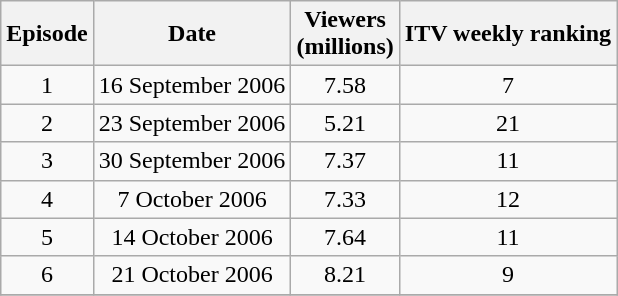<table class="wikitable" style="text-align:center">
<tr>
<th>Episode</th>
<th>Date</th>
<th>Viewers<br>(millions)</th>
<th>ITV weekly ranking</th>
</tr>
<tr>
<td>1</td>
<td>16 September 2006</td>
<td>7.58</td>
<td>7</td>
</tr>
<tr>
<td>2</td>
<td>23 September 2006</td>
<td>5.21</td>
<td>21</td>
</tr>
<tr>
<td>3</td>
<td>30 September 2006</td>
<td>7.37</td>
<td>11</td>
</tr>
<tr>
<td>4</td>
<td>7 October 2006</td>
<td>7.33</td>
<td>12</td>
</tr>
<tr>
<td>5</td>
<td>14 October 2006</td>
<td>7.64</td>
<td>11</td>
</tr>
<tr>
<td>6</td>
<td>21 October 2006</td>
<td>8.21</td>
<td>9</td>
</tr>
<tr>
</tr>
</table>
